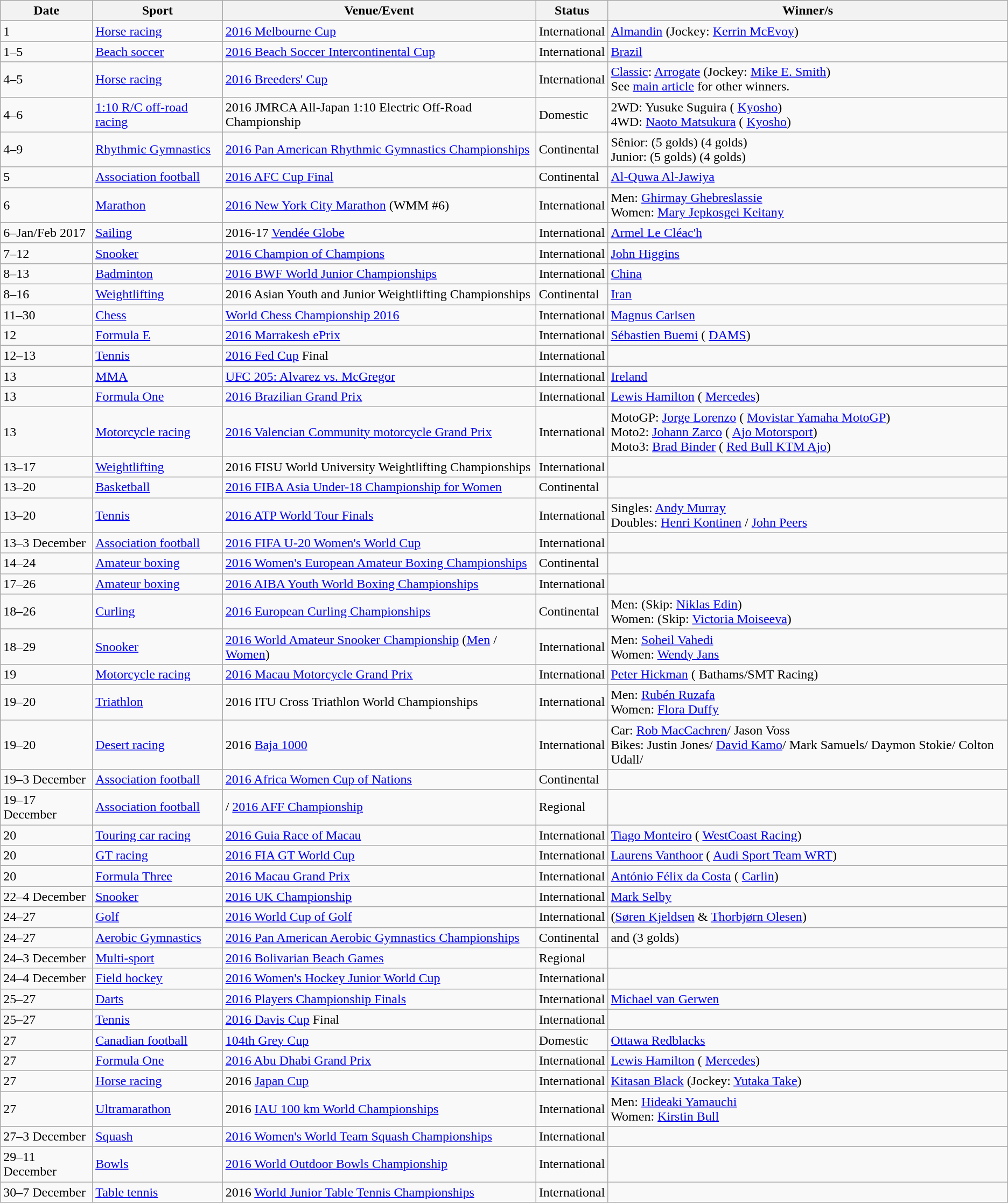<table class="wikitable sortable">
<tr>
<th>Date</th>
<th>Sport</th>
<th>Venue/Event</th>
<th>Status</th>
<th>Winner/s</th>
</tr>
<tr>
<td>1</td>
<td><a href='#'>Horse racing</a></td>
<td> <a href='#'>2016 Melbourne Cup</a></td>
<td>International</td>
<td> <a href='#'>Almandin</a> (Jockey:  <a href='#'>Kerrin McEvoy</a>)</td>
</tr>
<tr>
<td>1–5</td>
<td><a href='#'>Beach soccer</a></td>
<td> <a href='#'>2016 Beach Soccer Intercontinental Cup</a></td>
<td>International</td>
<td> <a href='#'>Brazil</a></td>
</tr>
<tr>
<td>4–5</td>
<td><a href='#'>Horse racing</a></td>
<td> <a href='#'>2016 Breeders' Cup</a></td>
<td>International</td>
<td><a href='#'>Classic</a>:  <a href='#'>Arrogate</a> (Jockey:  <a href='#'>Mike E. Smith</a>)<br>See <a href='#'>main article</a> for other winners.</td>
</tr>
<tr>
<td>4–6</td>
<td><a href='#'>1:10 R/C off-road racing</a></td>
<td> 2016 JMRCA All-Japan 1:10 Electric Off-Road Championship</td>
<td>Domestic</td>
<td>2WD:  Yusuke Suguira ( <a href='#'>Kyosho</a>)<br>4WD:  <a href='#'>Naoto Matsukura</a> ( <a href='#'>Kyosho</a>)</td>
</tr>
<tr>
<td>4–9</td>
<td><a href='#'>Rhythmic Gymnastics</a></td>
<td> <a href='#'>2016 Pan American Rhythmic Gymnastics Championships</a></td>
<td>Continental</td>
<td>Sênior:  (5 golds)  (4 golds)<br> Junior:  (5 golds)  (4 golds)</td>
</tr>
<tr>
<td>5</td>
<td><a href='#'>Association football</a></td>
<td> <a href='#'>2016 AFC Cup Final</a></td>
<td>Continental</td>
<td> <a href='#'>Al-Quwa Al-Jawiya</a></td>
</tr>
<tr>
<td>6</td>
<td><a href='#'>Marathon</a></td>
<td> <a href='#'>2016 New York City Marathon</a> (WMM #6)</td>
<td>International</td>
<td>Men:  <a href='#'>Ghirmay Ghebreslassie</a><br>Women:  <a href='#'>Mary Jepkosgei Keitany</a></td>
</tr>
<tr>
<td>6–Jan/Feb 2017</td>
<td><a href='#'>Sailing</a></td>
<td> 2016-17 <a href='#'>Vendée Globe</a></td>
<td>International</td>
<td> <a href='#'>Armel Le Cléac'h</a></td>
</tr>
<tr>
<td>7–12</td>
<td><a href='#'>Snooker</a></td>
<td> <a href='#'>2016 Champion of Champions</a></td>
<td>International</td>
<td> <a href='#'>John Higgins</a></td>
</tr>
<tr>
<td>8–13</td>
<td><a href='#'>Badminton</a></td>
<td> <a href='#'>2016 BWF World Junior Championships</a></td>
<td>International</td>
<td> <a href='#'>China</a></td>
</tr>
<tr>
<td>8–16</td>
<td><a href='#'>Weightlifting</a></td>
<td> 2016 Asian Youth and Junior Weightlifting Championships</td>
<td>Continental</td>
<td> <a href='#'>Iran</a></td>
</tr>
<tr>
<td>11–30</td>
<td><a href='#'>Chess</a></td>
<td> <a href='#'>World Chess Championship 2016</a></td>
<td>International</td>
<td> <a href='#'>Magnus Carlsen</a></td>
</tr>
<tr>
<td>12</td>
<td><a href='#'>Formula E</a></td>
<td> <a href='#'>2016 Marrakesh ePrix</a></td>
<td>International</td>
<td> <a href='#'>Sébastien Buemi</a> ( <a href='#'>DAMS</a>)</td>
</tr>
<tr>
<td>12–13</td>
<td><a href='#'>Tennis</a></td>
<td> <a href='#'>2016 Fed Cup</a> Final</td>
<td>International</td>
<td></td>
</tr>
<tr>
<td>13</td>
<td><a href='#'>MMA</a></td>
<td> <a href='#'>UFC 205: Alvarez vs. McGregor</a></td>
<td>International</td>
<td> <a href='#'>Ireland</a></td>
</tr>
<tr>
<td>13</td>
<td><a href='#'>Formula One</a></td>
<td> <a href='#'>2016 Brazilian Grand Prix</a></td>
<td>International</td>
<td> <a href='#'>Lewis Hamilton</a> ( <a href='#'>Mercedes</a>)</td>
</tr>
<tr>
<td>13</td>
<td><a href='#'>Motorcycle racing</a></td>
<td> <a href='#'>2016 Valencian Community motorcycle Grand Prix</a></td>
<td>International</td>
<td>MotoGP:  <a href='#'>Jorge Lorenzo</a> ( <a href='#'>Movistar Yamaha MotoGP</a>)<br>Moto2:  <a href='#'>Johann Zarco</a> ( <a href='#'>Ajo Motorsport</a>)<br>Moto3:  <a href='#'>Brad Binder</a> ( <a href='#'>Red Bull KTM Ajo</a>)</td>
</tr>
<tr>
<td>13–17</td>
<td><a href='#'>Weightlifting</a></td>
<td> 2016 FISU World University Weightlifting Championships</td>
<td>International</td>
<td></td>
</tr>
<tr>
<td>13–20</td>
<td><a href='#'>Basketball</a></td>
<td> <a href='#'>2016 FIBA Asia Under-18 Championship for Women</a></td>
<td>Continental</td>
<td></td>
</tr>
<tr>
<td>13–20</td>
<td><a href='#'>Tennis</a></td>
<td> <a href='#'>2016 ATP World Tour Finals</a></td>
<td>International</td>
<td>Singles:  <a href='#'>Andy Murray</a><br>Doubles:  <a href='#'>Henri Kontinen</a> /  <a href='#'>John Peers</a></td>
</tr>
<tr>
<td>13–3 December</td>
<td><a href='#'>Association football</a></td>
<td> <a href='#'>2016 FIFA U-20 Women's World Cup</a></td>
<td>International</td>
<td></td>
</tr>
<tr>
<td>14–24</td>
<td><a href='#'>Amateur boxing</a></td>
<td> <a href='#'>2016 Women's European Amateur Boxing Championships</a></td>
<td>Continental</td>
<td></td>
</tr>
<tr>
<td>17–26</td>
<td><a href='#'>Amateur boxing</a></td>
<td> <a href='#'>2016 AIBA Youth World Boxing Championships</a></td>
<td>International</td>
<td></td>
</tr>
<tr>
<td>18–26</td>
<td><a href='#'>Curling</a></td>
<td> <a href='#'>2016 European Curling Championships</a></td>
<td>Continental</td>
<td>Men:  (Skip: <a href='#'>Niklas Edin</a>)<br>Women:  (Skip: <a href='#'>Victoria Moiseeva</a>)</td>
</tr>
<tr>
<td>18–29</td>
<td><a href='#'>Snooker</a></td>
<td> <a href='#'>2016 World Amateur Snooker Championship</a> (<a href='#'>Men</a> / <a href='#'>Women</a>)</td>
<td>International</td>
<td>Men:  <a href='#'>Soheil Vahedi</a><br>Women:  <a href='#'>Wendy Jans</a></td>
</tr>
<tr>
<td>19</td>
<td><a href='#'>Motorcycle racing</a></td>
<td> <a href='#'>2016 Macau Motorcycle Grand Prix</a></td>
<td>International</td>
<td> <a href='#'>Peter Hickman</a> ( Bathams/SMT Racing)</td>
</tr>
<tr>
<td>19–20</td>
<td><a href='#'>Triathlon</a></td>
<td> 2016 ITU Cross Triathlon World Championships</td>
<td>International</td>
<td>Men:  <a href='#'>Rubén Ruzafa</a><br>Women:  <a href='#'>Flora Duffy</a></td>
</tr>
<tr>
<td>19–20</td>
<td><a href='#'>Desert racing</a></td>
<td> 2016 <a href='#'>Baja 1000</a></td>
<td>International</td>
<td>Car:  <a href='#'>Rob MacCachren</a>/ Jason Voss<br>Bikes:  Justin Jones/ <a href='#'>David Kamo</a>/ Mark Samuels/ Daymon Stokie/ Colton Udall/</td>
</tr>
<tr>
<td>19–3 December</td>
<td><a href='#'>Association football</a></td>
<td> <a href='#'>2016 Africa Women Cup of Nations</a></td>
<td>Continental</td>
<td></td>
</tr>
<tr>
<td>19–17 December</td>
<td><a href='#'>Association football</a></td>
<td>/ <a href='#'>2016 AFF Championship</a></td>
<td>Regional</td>
<td></td>
</tr>
<tr>
<td>20</td>
<td><a href='#'>Touring car racing</a></td>
<td> <a href='#'>2016 Guia Race of Macau</a></td>
<td>International</td>
<td> <a href='#'>Tiago Monteiro</a> ( <a href='#'>WestCoast Racing</a>)</td>
</tr>
<tr>
<td>20</td>
<td><a href='#'>GT racing</a></td>
<td> <a href='#'>2016 FIA GT World Cup</a></td>
<td>International</td>
<td> <a href='#'>Laurens Vanthoor</a> ( <a href='#'>Audi Sport Team WRT</a>)</td>
</tr>
<tr>
<td>20</td>
<td><a href='#'>Formula Three</a></td>
<td> <a href='#'>2016 Macau Grand Prix</a></td>
<td>International</td>
<td> <a href='#'>António Félix da Costa</a> ( <a href='#'>Carlin</a>)</td>
</tr>
<tr>
<td>22–4 December</td>
<td><a href='#'>Snooker</a></td>
<td> <a href='#'>2016 UK Championship</a></td>
<td>International</td>
<td> <a href='#'>Mark Selby</a></td>
</tr>
<tr>
<td>24–27</td>
<td><a href='#'>Golf</a></td>
<td> <a href='#'>2016 World Cup of Golf</a></td>
<td>International</td>
<td> (<a href='#'>Søren Kjeldsen</a> & <a href='#'>Thorbjørn Olesen</a>)</td>
</tr>
<tr>
<td>24–27</td>
<td><a href='#'>Aerobic Gymnastics</a></td>
<td> <a href='#'>2016 Pan American Aerobic Gymnastics Championships</a></td>
<td>Continental</td>
<td> and  (3 golds)</td>
</tr>
<tr>
<td>24–3 December</td>
<td><a href='#'>Multi-sport</a></td>
<td> <a href='#'>2016 Bolivarian Beach Games</a></td>
<td>Regional</td>
<td></td>
</tr>
<tr>
<td>24–4 December</td>
<td><a href='#'>Field hockey</a></td>
<td> <a href='#'>2016 Women's Hockey Junior World Cup</a></td>
<td>International</td>
<td></td>
</tr>
<tr>
<td>25–27</td>
<td><a href='#'>Darts</a></td>
<td> <a href='#'>2016 Players Championship Finals</a></td>
<td>International</td>
<td> <a href='#'>Michael van Gerwen</a></td>
</tr>
<tr>
<td>25–27</td>
<td><a href='#'>Tennis</a></td>
<td> <a href='#'>2016 Davis Cup</a> Final</td>
<td>International</td>
<td></td>
</tr>
<tr>
<td>27</td>
<td><a href='#'>Canadian football</a></td>
<td> <a href='#'>104th Grey Cup</a></td>
<td>Domestic</td>
<td> <a href='#'>Ottawa Redblacks</a></td>
</tr>
<tr>
<td>27</td>
<td><a href='#'>Formula One</a></td>
<td> <a href='#'>2016 Abu Dhabi Grand Prix</a></td>
<td>International</td>
<td> <a href='#'>Lewis Hamilton</a> ( <a href='#'>Mercedes</a>)</td>
</tr>
<tr>
<td>27</td>
<td><a href='#'>Horse racing</a></td>
<td> 2016 <a href='#'>Japan Cup</a></td>
<td>International</td>
<td> <a href='#'>Kitasan Black</a> (Jockey:  <a href='#'>Yutaka Take</a>)</td>
</tr>
<tr>
<td>27</td>
<td><a href='#'>Ultramarathon</a></td>
<td> 2016 <a href='#'>IAU 100 km World Championships</a></td>
<td>International</td>
<td>Men:  <a href='#'>Hideaki Yamauchi</a><br>Women:  <a href='#'>Kirstin Bull</a></td>
</tr>
<tr>
<td>27–3 December</td>
<td><a href='#'>Squash</a></td>
<td> <a href='#'>2016 Women's World Team Squash Championships</a></td>
<td>International</td>
<td></td>
</tr>
<tr>
<td>29–11 December</td>
<td><a href='#'>Bowls</a></td>
<td> <a href='#'>2016 World Outdoor Bowls Championship</a></td>
<td>International</td>
<td></td>
</tr>
<tr>
<td>30–7 December</td>
<td><a href='#'>Table tennis</a></td>
<td> 2016 <a href='#'>World Junior Table Tennis Championships</a></td>
<td>International</td>
<td></td>
</tr>
</table>
